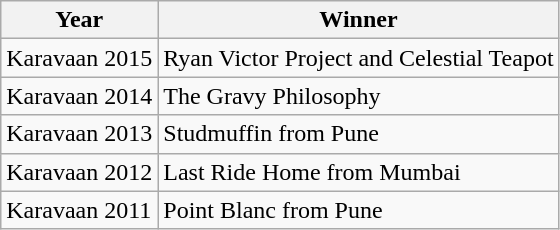<table class="wikitable">
<tr>
<th>Year</th>
<th>Winner</th>
</tr>
<tr>
<td>Karavaan 2015</td>
<td>Ryan Victor Project and Celestial Teapot</td>
</tr>
<tr>
<td>Karavaan 2014</td>
<td>The Gravy Philosophy</td>
</tr>
<tr>
<td>Karavaan 2013</td>
<td>Studmuffin from Pune</td>
</tr>
<tr>
<td>Karavaan 2012</td>
<td>Last Ride Home from Mumbai </td>
</tr>
<tr>
<td>Karavaan 2011</td>
<td>Point Blanc from Pune</td>
</tr>
</table>
